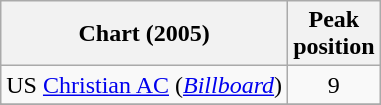<table class="wikitable sortable plainrowheaders" style="text-align:center">
<tr>
<th scope="col">Chart (2005)</th>
<th scope="col">Peak<br> position</th>
</tr>
<tr>
<td align="left">US <a href='#'>Christian AC</a> (<em><a href='#'>Billboard</a></em>)</td>
<td>9</td>
</tr>
<tr>
</tr>
<tr>
</tr>
</table>
